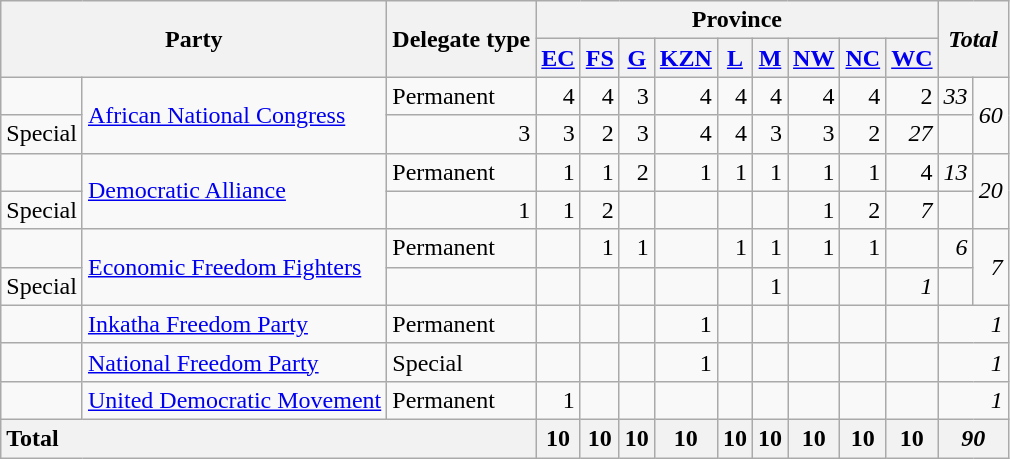<table class=wikitable  style=text-align:right>
<tr>
<th colspan=2 rowspan=2>Party</th>
<th rowspan=2>Delegate type</th>
<th colspan=9 style="text-align:center">Province</th>
<th colspan=2 rowspan=2><em>Total</em></th>
</tr>
<tr>
<th><a href='#'>EC</a></th>
<th><a href='#'>FS</a></th>
<th><a href='#'>G</a></th>
<th><a href='#'>KZN</a></th>
<th><a href='#'>L</a></th>
<th><a href='#'>M</a></th>
<th><a href='#'>NW</a></th>
<th><a href='#'>NC</a></th>
<th><a href='#'>WC</a></th>
</tr>
<tr>
<td bgcolor=></td>
<td align=left rowspan=2><a href='#'>African National Congress</a></td>
<td align=left>Permanent</td>
<td>4</td>
<td>4</td>
<td>3</td>
<td>4</td>
<td>4</td>
<td>4</td>
<td>4</td>
<td>4</td>
<td>2</td>
<td><em>33</em></td>
<td rowspan=2><em>60</em></td>
</tr>
<tr>
<td align=left>Special</td>
<td>3</td>
<td>3</td>
<td>2</td>
<td>3</td>
<td>4</td>
<td>4</td>
<td>3</td>
<td>3</td>
<td>2</td>
<td><em>27</em></td>
</tr>
<tr>
<td bgcolor=></td>
<td align=left rowspan=2><a href='#'>Democratic Alliance</a></td>
<td align=left>Permanent</td>
<td>1</td>
<td>1</td>
<td>2</td>
<td>1</td>
<td>1</td>
<td>1</td>
<td>1</td>
<td>1</td>
<td>4</td>
<td><em>13</em></td>
<td rowspan=2><em>20</em></td>
</tr>
<tr>
<td align=left>Special</td>
<td>1</td>
<td>1</td>
<td>2</td>
<td></td>
<td></td>
<td></td>
<td></td>
<td>1</td>
<td>2</td>
<td><em>7</em></td>
</tr>
<tr>
<td bgcolor=></td>
<td align=left rowspan=2><a href='#'>Economic Freedom Fighters</a></td>
<td align=left>Permanent</td>
<td></td>
<td>1</td>
<td>1</td>
<td></td>
<td>1</td>
<td>1</td>
<td>1</td>
<td>1</td>
<td></td>
<td><em>6</em></td>
<td rowspan=2><em>7</em></td>
</tr>
<tr>
<td align=left>Special</td>
<td></td>
<td></td>
<td></td>
<td></td>
<td></td>
<td></td>
<td>1</td>
<td></td>
<td></td>
<td><em>1</em></td>
</tr>
<tr>
<td bgcolor=></td>
<td align=left><a href='#'>Inkatha Freedom Party</a></td>
<td align=left>Permanent</td>
<td></td>
<td></td>
<td></td>
<td>1</td>
<td></td>
<td></td>
<td></td>
<td></td>
<td></td>
<td colspan=2><em>1</em></td>
</tr>
<tr>
<td bgcolor=></td>
<td align=left><a href='#'>National Freedom Party</a></td>
<td align=left>Special</td>
<td></td>
<td></td>
<td></td>
<td>1</td>
<td></td>
<td></td>
<td></td>
<td></td>
<td></td>
<td colspan=2><em>1</em></td>
</tr>
<tr>
<td bgcolor=></td>
<td align=left><a href='#'>United Democratic Movement</a></td>
<td align=left>Permanent</td>
<td>1</td>
<td></td>
<td></td>
<td></td>
<td></td>
<td></td>
<td></td>
<td></td>
<td></td>
<td colspan=2><em>1</em></td>
</tr>
<tr>
<th colspan="3" style="text-align:left">Total</th>
<th>10</th>
<th>10</th>
<th>10</th>
<th>10</th>
<th>10</th>
<th>10</th>
<th>10</th>
<th>10</th>
<th>10</th>
<th colspan=2><em>90</em></th>
</tr>
</table>
